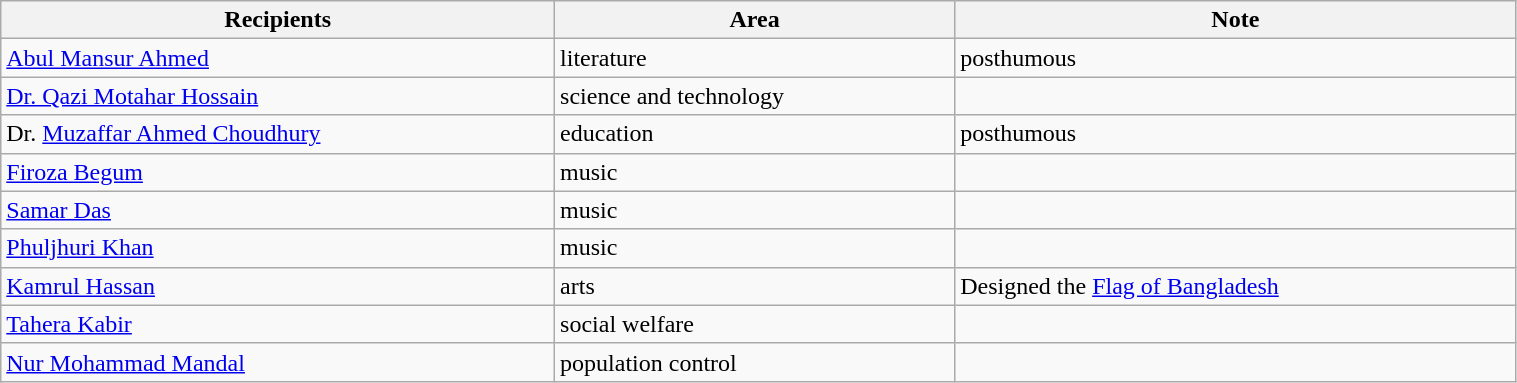<table class="wikitable" style="width:80%;">
<tr>
<th>Recipients</th>
<th>Area</th>
<th>Note</th>
</tr>
<tr>
<td><a href='#'>Abul Mansur Ahmed</a></td>
<td>literature</td>
<td>posthumous</td>
</tr>
<tr>
<td><a href='#'>Dr. Qazi Motahar Hossain</a></td>
<td>science and technology</td>
<td></td>
</tr>
<tr>
<td>Dr. <a href='#'>Muzaffar Ahmed Choudhury</a></td>
<td>education</td>
<td>posthumous</td>
</tr>
<tr>
<td><a href='#'>Firoza Begum</a></td>
<td>music</td>
<td></td>
</tr>
<tr>
<td><a href='#'>Samar Das</a></td>
<td>music</td>
<td></td>
</tr>
<tr>
<td><a href='#'>Phuljhuri Khan</a></td>
<td>music</td>
<td></td>
</tr>
<tr>
<td><a href='#'>Kamrul Hassan</a></td>
<td>arts</td>
<td>Designed the <a href='#'>Flag of Bangladesh</a></td>
</tr>
<tr>
<td><a href='#'>Tahera Kabir</a></td>
<td>social welfare</td>
<td></td>
</tr>
<tr>
<td><a href='#'>Nur Mohammad Mandal</a></td>
<td>population control</td>
<td></td>
</tr>
</table>
